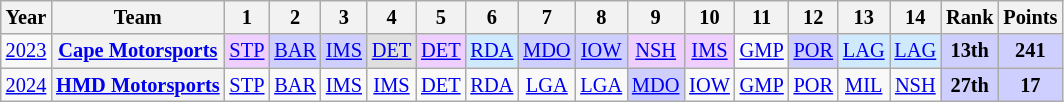<table class="wikitable" style="text-align:center; font-size:85%">
<tr>
<th>Year</th>
<th>Team</th>
<th>1</th>
<th>2</th>
<th>3</th>
<th>4</th>
<th>5</th>
<th>6</th>
<th>7</th>
<th>8</th>
<th>9</th>
<th>10</th>
<th>11</th>
<th>12</th>
<th>13</th>
<th>14</th>
<th>Rank</th>
<th>Points</th>
</tr>
<tr>
<td><a href='#'>2023</a></td>
<th nowrap><a href='#'>Cape Motorsports</a></th>
<td style="background:#EFCFFF;"><a href='#'>STP</a><br></td>
<td style="background:#cfcfff;"><a href='#'>BAR</a><br></td>
<td style="background:#cfcfff;"><a href='#'>IMS</a><br></td>
<td style="background:#dfdfdf;"><a href='#'>DET</a><br></td>
<td style="background:#efcfff;"><a href='#'>DET</a><br></td>
<td style="background:#cfeaff;"><a href='#'>RDA</a><br></td>
<td style="background:#cfcfff;"><a href='#'>MDO</a><br></td>
<td style="background:#cfcfff;"><a href='#'>IOW</a><br></td>
<td style="background:#efcfff;"><a href='#'>NSH</a><br></td>
<td style="background:#efcfff;"><a href='#'>IMS</a><br></td>
<td style="background:#;"><a href='#'>GMP</a><br></td>
<td style="background:#cfcfff;"><a href='#'>POR</a><br></td>
<td style="background:#CFEAFF;"><a href='#'>LAG</a><br></td>
<td style="background:#CFEAFF;"><a href='#'>LAG</a><br></td>
<th style="background:#CFCFFF;">13th</th>
<th style="background:#CFCFFF;">241</th>
</tr>
<tr>
<td><a href='#'>2024</a></td>
<th><a href='#'>HMD Motorsports</a></th>
<td><a href='#'>STP</a></td>
<td><a href='#'>BAR</a></td>
<td><a href='#'>IMS</a></td>
<td><a href='#'>IMS</a></td>
<td><a href='#'>DET</a></td>
<td><a href='#'>RDA</a></td>
<td><a href='#'>LGA</a></td>
<td><a href='#'>LGA</a></td>
<td style="background:#CFCFFF;"><a href='#'>MDO</a><br></td>
<td><a href='#'>IOW</a></td>
<td><a href='#'>GMP</a></td>
<td><a href='#'>POR</a></td>
<td><a href='#'>MIL</a></td>
<td><a href='#'>NSH</a></td>
<th style="background:#CFCFFF;">27th</th>
<th style="background:#CFCFFF;">17</th>
</tr>
</table>
